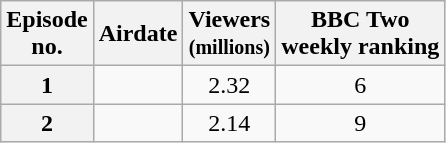<table class="wikitable" style="text-align:center;">
<tr>
<th scope="col">Episode<br>no.</th>
<th scope="col">Airdate</th>
<th scope="col">Viewers<br><small>(millions)</small></th>
<th scope="col">BBC Two<br>weekly ranking</th>
</tr>
<tr>
<th scope="row">1</th>
<td></td>
<td>2.32</td>
<td>6</td>
</tr>
<tr>
<th scope="row">2</th>
<td></td>
<td>2.14</td>
<td>9</td>
</tr>
</table>
